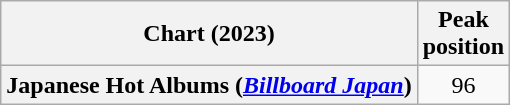<table class="wikitable sortable plainrowheaders" style="text-align:center">
<tr>
<th scope="col">Chart (2023)</th>
<th scope="col">Peak<br>position</th>
</tr>
<tr>
<th scope="row">Japanese Hot Albums (<em><a href='#'>Billboard Japan</a></em>)</th>
<td>96</td>
</tr>
</table>
